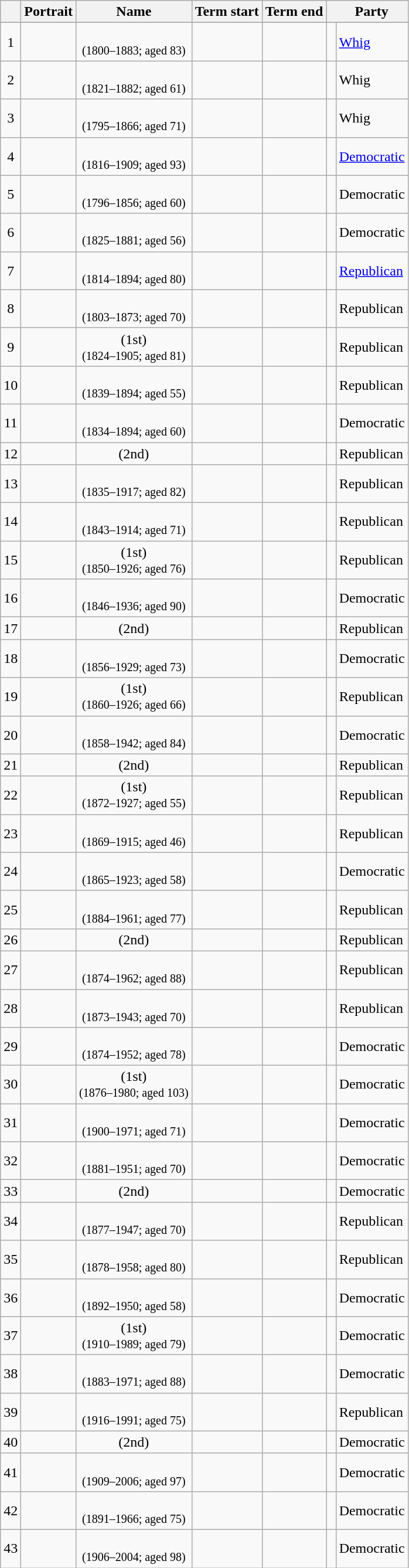<table class="wikitable sortable">
<tr>
<th align=center></th>
<th>Portrait</th>
<th>Name</th>
<th>Term start</th>
<th>Term end</th>
<th class=unsortable> </th>
<th style="border-left-style:hidden; padding:0.1em 0;">Party</th>
</tr>
<tr>
</tr>
<tr>
<td align=center>1</td>
<td></td>
<td align=center><strong></strong><br><small>(1800–1883; aged 83)</small></td>
<td align=center></td>
<td align=center></td>
<td bgcolor=></td>
<td><a href='#'>Whig</a></td>
</tr>
<tr>
<td align=center>2</td>
<td></td>
<td align=center><strong></strong><br><small>(1821–1882; aged 61)</small></td>
<td align=center></td>
<td align=center></td>
<td bgcolor=></td>
<td>Whig</td>
</tr>
<tr>
<td align=center>3</td>
<td></td>
<td align=center><strong></strong><br><small>(1795–1866; aged 71)</small></td>
<td align=center></td>
<td align=center></td>
<td bgcolor=></td>
<td>Whig</td>
</tr>
<tr>
<td align=center>4</td>
<td></td>
<td align=center><strong></strong><br><small>(1816–1909; aged 93)</small></td>
<td align=center></td>
<td align=center></td>
<td bgcolor=></td>
<td><a href='#'>Democratic</a></td>
</tr>
<tr>
<td align=center>5</td>
<td></td>
<td align=center><strong></strong><br><small>(1796–1856; aged 60)</small></td>
<td align=center></td>
<td align=center></td>
<td bgcolor=></td>
<td>Democratic</td>
</tr>
<tr>
<td align=center>6</td>
<td></td>
<td align=center><strong></strong><br><small>(1825–1881; aged 56)</small></td>
<td align=center></td>
<td align=center></td>
<td bgcolor=></td>
<td>Democratic</td>
</tr>
<tr>
<td align=center>7</td>
<td></td>
<td align=center><strong></strong><br><small>(1814–1894; aged 80)</small></td>
<td align=center></td>
<td align=center></td>
<td bgcolor=></td>
<td><a href='#'>Republican</a></td>
</tr>
<tr>
<td align=center>8</td>
<td></td>
<td align=center><strong></strong><br><small>(1803–1873; aged 70)</small></td>
<td align=center></td>
<td align=center></td>
<td bgcolor=></td>
<td>Republican</td>
</tr>
<tr>
<td align=center>9</td>
<td></td>
<td align=center><strong></strong> (1st)<br><small>(1824–1905; aged 81)</small></td>
<td align=center></td>
<td align=center></td>
<td bgcolor=></td>
<td>Republican</td>
</tr>
<tr>
<td align=center>10</td>
<td></td>
<td align=center><strong></strong><br><small>(1839–1894; aged 55)</small></td>
<td align=center></td>
<td align=center></td>
<td bgcolor=></td>
<td>Republican</td>
</tr>
<tr>
<td align=center>11</td>
<td></td>
<td align=center><strong></strong><br><small>(1834–1894; aged 60)</small></td>
<td align=center></td>
<td align=center></td>
<td bgcolor=></td>
<td>Democratic</td>
</tr>
<tr>
<td align=center>12</td>
<td></td>
<td align=center><strong></strong> (2nd)</td>
<td align=center></td>
<td align=center></td>
<td bgcolor=></td>
<td>Republican</td>
</tr>
<tr>
<td align=center>13</td>
<td></td>
<td align=center><strong></strong><br><small>(1835–1917; aged 82)</small></td>
<td align=center></td>
<td align=center></td>
<td bgcolor=></td>
<td>Republican</td>
</tr>
<tr>
<td align=center>14</td>
<td></td>
<td align=center><strong></strong><br><small>(1843–1914; aged 71)</small></td>
<td align=center></td>
<td align=center></td>
<td bgcolor=></td>
<td>Republican</td>
</tr>
<tr>
<td align=center>15</td>
<td></td>
<td align=center><strong></strong> (1st)<br><small>(1850–1926; aged 76)</small></td>
<td align=center></td>
<td align=center></td>
<td bgcolor=></td>
<td>Republican</td>
</tr>
<tr>
<td align=center>16</td>
<td></td>
<td align=center><strong></strong><br><small>(1846–1936; aged 90)</small></td>
<td align=center></td>
<td align=center></td>
<td bgcolor=></td>
<td>Democratic</td>
</tr>
<tr>
<td align=center>17</td>
<td></td>
<td align=center><strong></strong> (2nd)</td>
<td align=center></td>
<td align=center></td>
<td bgcolor=></td>
<td>Republican</td>
</tr>
<tr>
<td align=center>18</td>
<td></td>
<td align=center><strong></strong><br><small>(1856–1929; aged 73)</small></td>
<td align=center></td>
<td align=center></td>
<td bgcolor=></td>
<td>Democratic</td>
</tr>
<tr>
<td align=center>19</td>
<td></td>
<td align=center><strong></strong> (1st)<br><small>(1860–1926; aged 66)</small></td>
<td align=center></td>
<td align=center></td>
<td bgcolor=></td>
<td>Republican</td>
</tr>
<tr>
<td align=center>20</td>
<td></td>
<td align=center><strong></strong><br><small>(1858–1942; aged 84)</small></td>
<td align=center></td>
<td align=center></td>
<td bgcolor=></td>
<td>Democratic</td>
</tr>
<tr>
<td align=center>21</td>
<td></td>
<td align=center><strong></strong> (2nd)</td>
<td align=center></td>
<td align=center></td>
<td bgcolor=></td>
<td>Republican</td>
</tr>
<tr>
<td align=center>22</td>
<td></td>
<td align=center><strong></strong> (1st)<br><small>(1872–1927; aged 55)</small></td>
<td align=center></td>
<td align=center></td>
<td bgcolor=></td>
<td>Republican</td>
</tr>
<tr>
<td align=center>23</td>
<td></td>
<td align=center><strong></strong><br><small>(1869–1915; aged 46)</small></td>
<td align=center></td>
<td align=center></td>
<td bgcolor=></td>
<td>Republican</td>
</tr>
<tr>
<td align=center>24</td>
<td></td>
<td align=center><strong></strong><br><small>(1865–1923; aged 58)</small></td>
<td align=center></td>
<td align=center></td>
<td bgcolor=></td>
<td>Democratic</td>
</tr>
<tr>
<td align=center>25</td>
<td></td>
<td align=center><strong></strong><br><small>(1884–1961; aged 77)</small></td>
<td align=center></td>
<td align=center></td>
<td bgcolor=></td>
<td>Republican</td>
</tr>
<tr>
<td align=center>26</td>
<td></td>
<td align=center><strong></strong> (2nd)</td>
<td align=center></td>
<td align=center></td>
<td bgcolor=></td>
<td>Republican</td>
</tr>
<tr>
<td align=center>27</td>
<td></td>
<td align=center><strong></strong><br><small>(1874–1962; aged 88)</small></td>
<td align=center></td>
<td align=center></td>
<td bgcolor=></td>
<td>Republican</td>
</tr>
<tr>
<td align=center>28</td>
<td></td>
<td align=center><strong></strong><br><small>(1873–1943; aged 70)</small></td>
<td align=center></td>
<td align=center></td>
<td bgcolor=></td>
<td>Republican</td>
</tr>
<tr>
<td align=center>29</td>
<td></td>
<td align=center><strong></strong><br><small>(1874–1952; aged 78)</small></td>
<td align=center></td>
<td align=center></td>
<td bgcolor=></td>
<td>Democratic</td>
</tr>
<tr>
<td align=center>30</td>
<td></td>
<td align=center><strong></strong> (1st)<br><small>(1876–1980; aged 103)</small></td>
<td align=center></td>
<td align=center></td>
<td bgcolor=></td>
<td>Democratic</td>
</tr>
<tr>
<td align=center>31</td>
<td></td>
<td align=center><strong></strong><br><small>(1900–1971; aged 71)</small></td>
<td align=center></td>
<td align=center></td>
<td bgcolor=></td>
<td>Democratic</td>
</tr>
<tr>
<td align=center>32</td>
<td></td>
<td align=center><strong></strong><br><small>(1881–1951; aged 70)</small></td>
<td align=center></td>
<td align=center></td>
<td bgcolor=></td>
<td>Democratic</td>
</tr>
<tr>
<td align=center>33</td>
<td></td>
<td align=center><strong></strong> (2nd)</td>
<td align=center></td>
<td align=center></td>
<td bgcolor=></td>
<td>Democratic</td>
</tr>
<tr>
<td align=center>34</td>
<td></td>
<td align=center><strong></strong><br><small>(1877–1947; aged 70)</small></td>
<td align=center></td>
<td align=center></td>
<td bgcolor=></td>
<td>Republican</td>
</tr>
<tr>
<td align=center>35</td>
<td></td>
<td align=center><strong></strong><br><small>(1878–1958; aged 80)</small></td>
<td align=center></td>
<td align=center></td>
<td bgcolor=></td>
<td>Republican</td>
</tr>
<tr>
<td align=center>36</td>
<td></td>
<td align=center><strong></strong><br><small>(1892–1950; aged 58)</small></td>
<td align=center></td>
<td align=center></td>
<td bgcolor=></td>
<td>Democratic</td>
</tr>
<tr>
<td align=center>37</td>
<td></td>
<td align=center><strong></strong> (1st)<br><small>(1910–1989; aged 79)</small></td>
<td align=center></td>
<td align=center></td>
<td bgcolor=></td>
<td>Democratic</td>
</tr>
<tr>
<td align=center>38</td>
<td></td>
<td align=center><strong></strong><br><small>(1883–1971; aged 88)</small></td>
<td align=center></td>
<td align=center></td>
<td bgcolor=></td>
<td>Democratic</td>
</tr>
<tr>
<td align=center>39</td>
<td></td>
<td align=center><strong></strong><br><small>(1916–1991; aged 75)</small></td>
<td align=center></td>
<td align=center></td>
<td bgcolor=></td>
<td>Republican</td>
</tr>
<tr>
<td align=center>40</td>
<td></td>
<td align=center><strong></strong> (2nd)</td>
<td align=center></td>
<td align=center></td>
<td bgcolor=></td>
<td>Democratic</td>
</tr>
<tr>
<td align=center>41</td>
<td></td>
<td align=center><strong></strong><br><small>(1909–2006; aged 97)</small></td>
<td align=center></td>
<td align=center></td>
<td bgcolor=></td>
<td>Democratic</td>
</tr>
<tr>
<td align=center>42</td>
<td></td>
<td align=center><strong></strong><br><small>(1891–1966; aged 75)</small></td>
<td align=center></td>
<td align=center></td>
<td bgcolor=></td>
<td>Democratic</td>
</tr>
<tr>
<td align=center>43</td>
<td></td>
<td align=center><strong></strong><br><small>(1906–2004; aged 98)</small></td>
<td align=center></td>
<td align=center></td>
<td bgcolor=></td>
<td>Democratic</td>
</tr>
</table>
